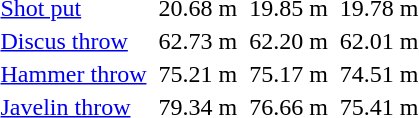<table>
<tr>
</tr>
<tr>
<td><a href='#'>Shot put</a></td>
<td></td>
<td>20.68 m</td>
<td></td>
<td>19.85 m</td>
<td></td>
<td>19.78 m</td>
</tr>
<tr>
<td><a href='#'>Discus throw</a></td>
<td></td>
<td>62.73 m</td>
<td></td>
<td>62.20 m</td>
<td></td>
<td>62.01 m</td>
</tr>
<tr>
<td><a href='#'>Hammer throw</a></td>
<td></td>
<td>75.21 m</td>
<td></td>
<td>75.17 m</td>
<td></td>
<td>74.51 m</td>
</tr>
<tr>
<td><a href='#'>Javelin throw</a></td>
<td></td>
<td>79.34 m</td>
<td></td>
<td>76.66 m</td>
<td></td>
<td>75.41 m</td>
</tr>
</table>
